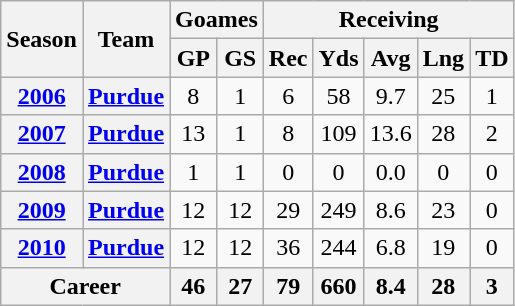<table class="wikitable" style="text-align:center;">
<tr>
<th rowspan="2">Season</th>
<th rowspan="2">Team</th>
<th colspan="2">Goames</th>
<th colspan="5">Receiving</th>
</tr>
<tr>
<th>GP</th>
<th>GS</th>
<th>Rec</th>
<th>Yds</th>
<th>Avg</th>
<th>Lng</th>
<th>TD</th>
</tr>
<tr>
<th><a href='#'>2006</a></th>
<th><a href='#'>Purdue</a></th>
<td>8</td>
<td>1</td>
<td>6</td>
<td>58</td>
<td>9.7</td>
<td>25</td>
<td>1</td>
</tr>
<tr>
<th><a href='#'>2007</a></th>
<th><a href='#'>Purdue</a></th>
<td>13</td>
<td>1</td>
<td>8</td>
<td>109</td>
<td>13.6</td>
<td>28</td>
<td>2</td>
</tr>
<tr>
<th><a href='#'>2008</a></th>
<th><a href='#'>Purdue</a></th>
<td>1</td>
<td>1</td>
<td>0</td>
<td>0</td>
<td>0.0</td>
<td>0</td>
<td>0</td>
</tr>
<tr>
<th><a href='#'>2009</a></th>
<th><a href='#'>Purdue</a></th>
<td>12</td>
<td>12</td>
<td>29</td>
<td>249</td>
<td>8.6</td>
<td>23</td>
<td>0</td>
</tr>
<tr>
<th><a href='#'>2010</a></th>
<th><a href='#'>Purdue</a></th>
<td>12</td>
<td>12</td>
<td>36</td>
<td>244</td>
<td>6.8</td>
<td>19</td>
<td>0</td>
</tr>
<tr>
<th colspan="2">Career</th>
<th>46</th>
<th>27</th>
<th>79</th>
<th>660</th>
<th>8.4</th>
<th>28</th>
<th>3</th>
</tr>
</table>
